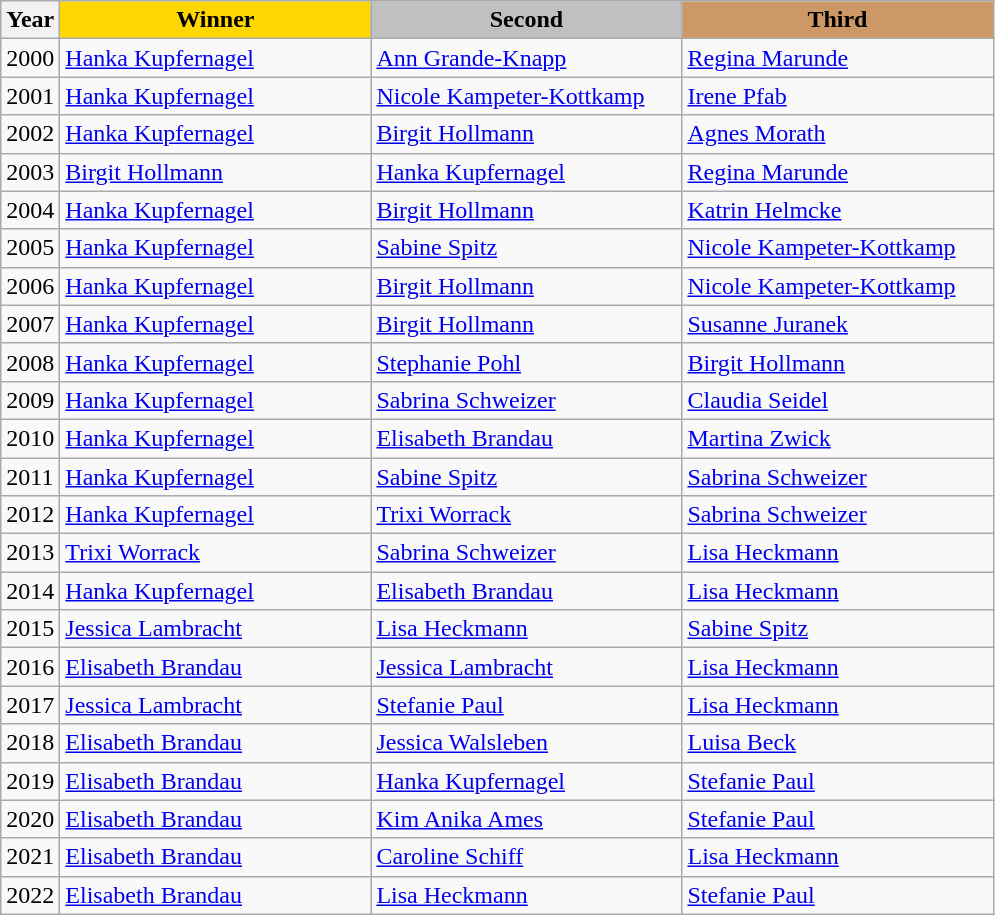<table class="wikitable sortable">
<tr>
<th>Year</th>
<th scope=col colspan=1 style="width:200px; background: gold;">Winner</th>
<th scope=col colspan=1 style="width:200px; background: silver;">Second</th>
<th scope=col colspan=1 style="width:200px; background: #cc9966;">Third</th>
</tr>
<tr>
<td>2000</td>
<td><a href='#'>Hanka Kupfernagel   </a></td>
<td><a href='#'>Ann Grande-Knapp</a></td>
<td><a href='#'>Regina Marunde   </a></td>
</tr>
<tr>
<td>2001</td>
<td><a href='#'>Hanka Kupfernagel   </a></td>
<td><a href='#'>Nicole Kampeter-Kottkamp   </a></td>
<td><a href='#'>Irene Pfab   </a></td>
</tr>
<tr>
<td>2002</td>
<td><a href='#'>Hanka Kupfernagel   </a></td>
<td><a href='#'>Birgit Hollmann</a></td>
<td><a href='#'>Agnes Morath   </a></td>
</tr>
<tr>
<td>2003</td>
<td><a href='#'>Birgit Hollmann</a></td>
<td><a href='#'>Hanka Kupfernagel   </a></td>
<td><a href='#'>Regina Marunde   </a></td>
</tr>
<tr>
<td>2004</td>
<td><a href='#'>Hanka Kupfernagel   </a></td>
<td><a href='#'>Birgit Hollmann</a></td>
<td><a href='#'>Katrin Helmcke   </a></td>
</tr>
<tr>
<td>2005</td>
<td><a href='#'>Hanka Kupfernagel   </a></td>
<td><a href='#'>Sabine Spitz   </a></td>
<td><a href='#'>Nicole Kampeter-Kottkamp   </a></td>
</tr>
<tr>
<td>2006</td>
<td><a href='#'>Hanka Kupfernagel   </a></td>
<td><a href='#'>Birgit Hollmann</a></td>
<td><a href='#'>Nicole Kampeter-Kottkamp   </a></td>
</tr>
<tr>
<td>2007</td>
<td><a href='#'>Hanka Kupfernagel   </a></td>
<td><a href='#'>Birgit Hollmann</a></td>
<td><a href='#'>Susanne Juranek   </a></td>
</tr>
<tr>
<td>2008</td>
<td><a href='#'>Hanka Kupfernagel   </a></td>
<td><a href='#'>Stephanie Pohl</a></td>
<td><a href='#'>Birgit Hollmann</a></td>
</tr>
<tr>
<td>2009</td>
<td><a href='#'>Hanka Kupfernagel   </a></td>
<td><a href='#'>Sabrina Schweizer   </a></td>
<td><a href='#'>Claudia Seidel   </a></td>
</tr>
<tr>
<td>2010</td>
<td><a href='#'>Hanka Kupfernagel   </a></td>
<td><a href='#'>Elisabeth Brandau   </a></td>
<td><a href='#'>Martina Zwick   </a></td>
</tr>
<tr>
<td>2011</td>
<td><a href='#'>Hanka Kupfernagel   </a></td>
<td><a href='#'>Sabine Spitz   </a></td>
<td><a href='#'>Sabrina Schweizer   </a></td>
</tr>
<tr>
<td>2012</td>
<td><a href='#'>Hanka Kupfernagel   </a></td>
<td><a href='#'>Trixi Worrack   </a></td>
<td><a href='#'>Sabrina Schweizer   </a></td>
</tr>
<tr>
<td>2013</td>
<td><a href='#'>Trixi Worrack   </a></td>
<td><a href='#'>Sabrina Schweizer   </a></td>
<td><a href='#'>Lisa Heckmann   </a></td>
</tr>
<tr>
<td>2014</td>
<td><a href='#'>Hanka Kupfernagel   </a></td>
<td><a href='#'>Elisabeth Brandau   </a></td>
<td><a href='#'>Lisa Heckmann   </a></td>
</tr>
<tr>
<td>2015</td>
<td><a href='#'>Jessica Lambracht   </a></td>
<td><a href='#'>Lisa Heckmann   </a></td>
<td><a href='#'>Sabine Spitz   </a></td>
</tr>
<tr>
<td>2016</td>
<td><a href='#'>Elisabeth Brandau   </a></td>
<td><a href='#'>Jessica Lambracht   </a></td>
<td><a href='#'>Lisa Heckmann   </a></td>
</tr>
<tr>
<td>2017</td>
<td><a href='#'>Jessica Lambracht   </a></td>
<td><a href='#'>Stefanie Paul   </a></td>
<td><a href='#'>Lisa Heckmann   </a></td>
</tr>
<tr>
<td>2018</td>
<td><a href='#'>Elisabeth Brandau</a></td>
<td><a href='#'>Jessica Walsleben</a></td>
<td><a href='#'>Luisa Beck</a></td>
</tr>
<tr>
<td>2019</td>
<td><a href='#'>Elisabeth Brandau</a></td>
<td><a href='#'>Hanka Kupfernagel</a></td>
<td><a href='#'>Stefanie Paul</a></td>
</tr>
<tr>
<td>2020</td>
<td><a href='#'>Elisabeth Brandau</a></td>
<td><a href='#'>Kim Anika Ames</a></td>
<td><a href='#'>Stefanie Paul</a></td>
</tr>
<tr>
<td>2021</td>
<td><a href='#'>Elisabeth Brandau</a></td>
<td><a href='#'>Caroline Schiff</a></td>
<td><a href='#'>Lisa Heckmann</a></td>
</tr>
<tr>
<td>2022</td>
<td><a href='#'>Elisabeth Brandau</a></td>
<td><a href='#'>Lisa Heckmann</a></td>
<td><a href='#'>Stefanie Paul</a></td>
</tr>
</table>
